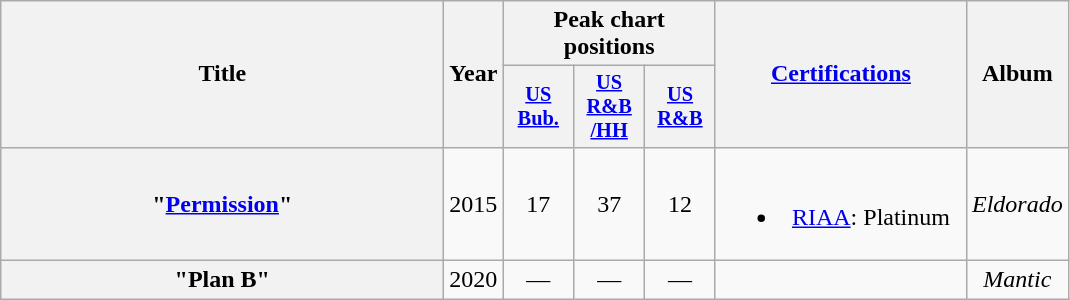<table class="wikitable plainrowheaders" style="text-align:center;">
<tr>
<th scope="col" rowspan="2" style="width:18em;">Title</th>
<th scope="col" rowspan="2" style="width:1em;">Year</th>
<th scope="col" colspan="3">Peak chart positions</th>
<th scope="col" rowspan="2" style="width:10em;"><a href='#'>Certifications</a></th>
<th scope="col" rowspan="2">Album</th>
</tr>
<tr>
<th scope="col" style="width:3em;font-size:85%;"><a href='#'>US<br>Bub.</a><br></th>
<th scope="col" style="width:3em;font-size:85%;"><a href='#'>US<br>R&B<br>/HH</a><br></th>
<th scope="col" style="width:3em;font-size:85%;"><a href='#'>US<br>R&B</a><br></th>
</tr>
<tr>
<th scope="row">"<a href='#'>Permission</a>"</th>
<td>2015</td>
<td>17</td>
<td>37</td>
<td>12</td>
<td><br><ul><li><a href='#'>RIAA</a>: Platinum</li></ul></td>
<td><em>Eldorado</em></td>
</tr>
<tr>
<th scope="row">"Plan B" </th>
<td>2020</td>
<td>—</td>
<td>—</td>
<td>—</td>
<td></td>
<td><em>Mantic</em></td>
</tr>
</table>
